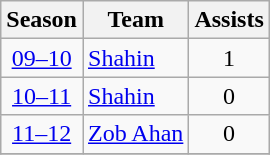<table class="wikitable" style="text-align: center;">
<tr>
<th>Season</th>
<th>Team</th>
<th>Assists</th>
</tr>
<tr>
<td><a href='#'>09–10</a></td>
<td align="left"><a href='#'>Shahin</a></td>
<td>1</td>
</tr>
<tr>
<td><a href='#'>10–11</a></td>
<td align="left"><a href='#'>Shahin</a></td>
<td>0</td>
</tr>
<tr>
<td><a href='#'>11–12</a></td>
<td align="left"><a href='#'>Zob Ahan</a></td>
<td>0</td>
</tr>
<tr>
</tr>
</table>
